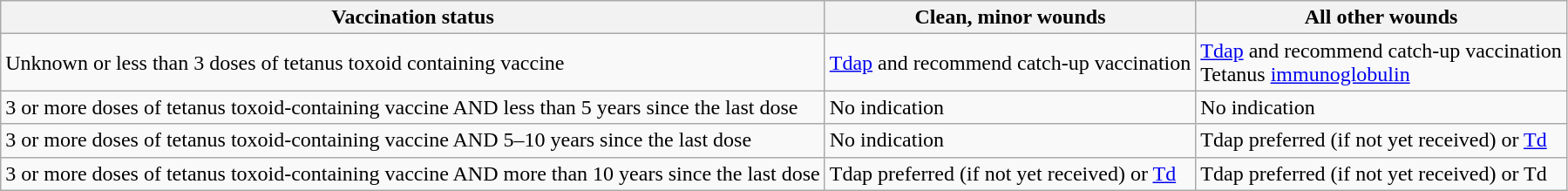<table class="wikitable">
<tr>
<th>Vaccination status</th>
<th>Clean, minor wounds</th>
<th>All other wounds</th>
</tr>
<tr>
<td>Unknown or less than 3 doses of tetanus toxoid containing vaccine</td>
<td><a href='#'>Tdap</a> and recommend catch-up vaccination</td>
<td><a href='#'>Tdap</a> and recommend catch-up vaccination<br> Tetanus <a href='#'>immunoglobulin</a></td>
</tr>
<tr>
<td>3 or more doses of tetanus toxoid-containing vaccine AND less than 5 years since the last dose</td>
<td>No indication</td>
<td>No indication</td>
</tr>
<tr>
<td>3 or more doses of tetanus toxoid-containing vaccine AND 5–10 years since the last dose</td>
<td>No indication</td>
<td>Tdap preferred (if not yet received) or <a href='#'>Td</a></td>
</tr>
<tr>
<td>3 or more doses of tetanus toxoid-containing vaccine AND more than 10 years since the last dose</td>
<td>Tdap preferred (if not yet received) or <a href='#'>Td</a></td>
<td>Tdap preferred (if not yet received) or Td</td>
</tr>
</table>
